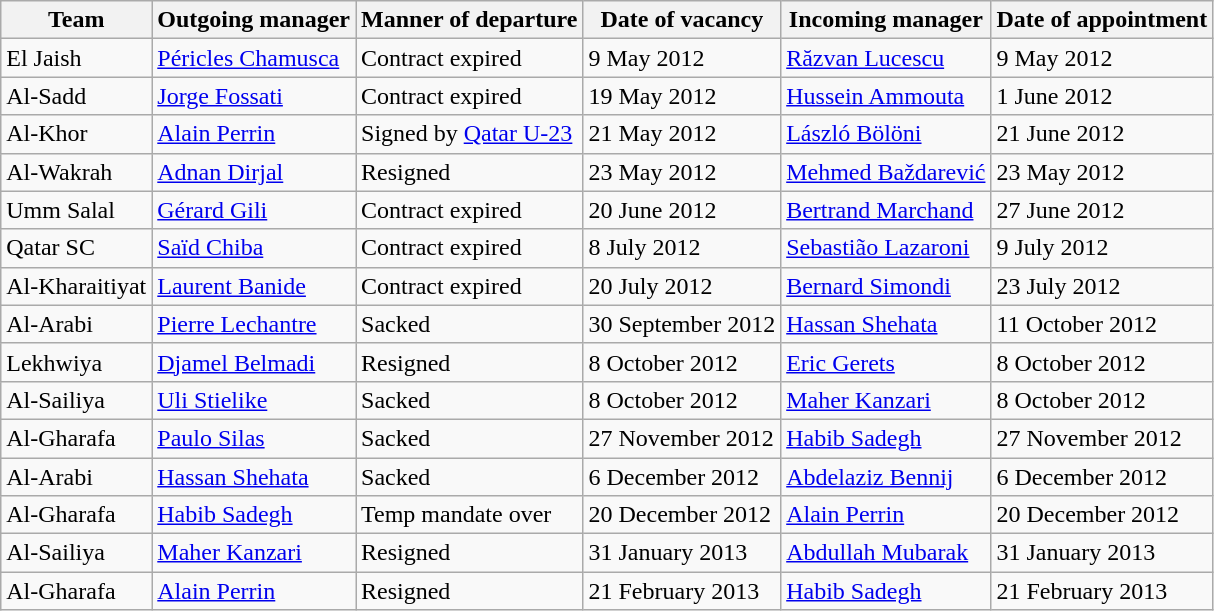<table class="wikitable">
<tr>
<th>Team</th>
<th>Outgoing manager</th>
<th>Manner of departure</th>
<th>Date of vacancy</th>
<th>Incoming manager</th>
<th>Date of appointment</th>
</tr>
<tr>
<td>El Jaish</td>
<td> <a href='#'>Péricles Chamusca</a></td>
<td>Contract expired </td>
<td>9 May 2012</td>
<td> <a href='#'>Răzvan Lucescu</a></td>
<td>9 May 2012</td>
</tr>
<tr>
<td>Al-Sadd</td>
<td> <a href='#'>Jorge Fossati</a></td>
<td>Contract expired</td>
<td>19 May 2012</td>
<td> <a href='#'>Hussein Ammouta</a></td>
<td>1 June 2012</td>
</tr>
<tr>
<td>Al-Khor</td>
<td> <a href='#'>Alain Perrin</a></td>
<td>Signed by <a href='#'>Qatar U-23</a></td>
<td>21 May 2012</td>
<td> <a href='#'>László Bölöni</a>  </td>
<td>21 June 2012</td>
</tr>
<tr>
<td>Al-Wakrah</td>
<td> <a href='#'>Adnan Dirjal</a></td>
<td>Resigned </td>
<td>23 May 2012</td>
<td> <a href='#'>Mehmed Baždarević</a></td>
<td>23 May 2012</td>
</tr>
<tr>
<td>Umm Salal</td>
<td> <a href='#'>Gérard Gili</a></td>
<td>Contract expired</td>
<td>20 June 2012</td>
<td> <a href='#'>Bertrand Marchand</a></td>
<td>27 June 2012</td>
</tr>
<tr>
<td>Qatar SC</td>
<td> <a href='#'>Saïd Chiba</a></td>
<td>Contract expired</td>
<td>8 July 2012</td>
<td> <a href='#'>Sebastião Lazaroni</a></td>
<td>9 July 2012</td>
</tr>
<tr>
<td>Al-Kharaitiyat</td>
<td> <a href='#'>Laurent Banide</a></td>
<td>Contract expired</td>
<td>20 July 2012</td>
<td> <a href='#'>Bernard Simondi</a></td>
<td>23 July 2012</td>
</tr>
<tr>
<td>Al-Arabi</td>
<td> <a href='#'>Pierre Lechantre</a></td>
<td>Sacked </td>
<td>30 September 2012</td>
<td> <a href='#'>Hassan Shehata</a></td>
<td>11 October 2012</td>
</tr>
<tr>
<td>Lekhwiya</td>
<td> <a href='#'>Djamel Belmadi</a></td>
<td>Resigned</td>
<td>8 October 2012</td>
<td> <a href='#'>Eric Gerets</a></td>
<td>8 October 2012</td>
</tr>
<tr>
<td>Al-Sailiya</td>
<td> <a href='#'>Uli Stielike</a></td>
<td>Sacked</td>
<td>8 October 2012</td>
<td> <a href='#'>Maher Kanzari</a></td>
<td>8 October 2012</td>
</tr>
<tr>
<td>Al-Gharafa</td>
<td> <a href='#'>Paulo Silas</a></td>
<td>Sacked</td>
<td>27 November 2012</td>
<td> <a href='#'>Habib Sadegh</a></td>
<td>27 November 2012</td>
</tr>
<tr>
<td>Al-Arabi</td>
<td> <a href='#'>Hassan Shehata</a></td>
<td>Sacked </td>
<td>6 December 2012</td>
<td> <a href='#'>Abdelaziz Bennij</a></td>
<td>6 December 2012</td>
</tr>
<tr>
<td>Al-Gharafa</td>
<td> <a href='#'>Habib Sadegh</a></td>
<td>Temp mandate over</td>
<td>20 December 2012</td>
<td> <a href='#'>Alain Perrin</a></td>
<td>20 December 2012</td>
</tr>
<tr>
<td>Al-Sailiya</td>
<td> <a href='#'>Maher Kanzari</a></td>
<td>Resigned</td>
<td>31 January 2013</td>
<td> <a href='#'>Abdullah Mubarak</a></td>
<td>31 January 2013</td>
</tr>
<tr>
<td>Al-Gharafa</td>
<td> <a href='#'>Alain Perrin</a></td>
<td>Resigned</td>
<td>21 February 2013</td>
<td> <a href='#'>Habib Sadegh</a></td>
<td>21 February 2013</td>
</tr>
</table>
